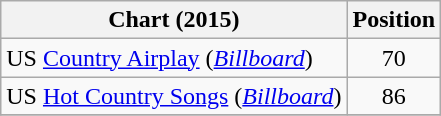<table class="wikitable sortable">
<tr>
<th scope="col">Chart (2015)</th>
<th scope="col">Position</th>
</tr>
<tr>
<td>US <a href='#'>Country Airplay</a> (<em><a href='#'>Billboard</a></em>)</td>
<td align="center">70</td>
</tr>
<tr>
<td>US <a href='#'>Hot Country Songs</a> (<em><a href='#'>Billboard</a></em>)</td>
<td align="center">86</td>
</tr>
<tr>
</tr>
</table>
